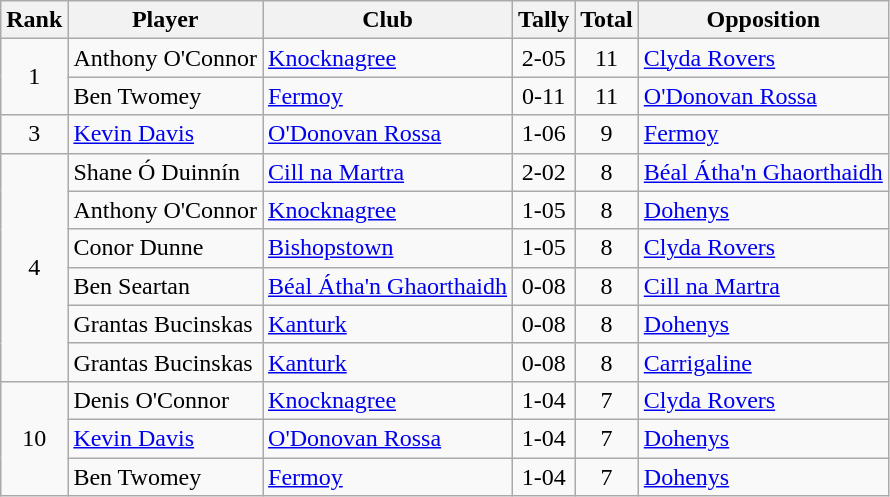<table class="wikitable">
<tr>
<th>Rank</th>
<th>Player</th>
<th>Club</th>
<th>Tally</th>
<th>Total</th>
<th>Opposition</th>
</tr>
<tr>
<td rowspan="2" style="text-align:center;">1</td>
<td>Anthony O'Connor</td>
<td><a href='#'>Knocknagree</a></td>
<td align=center>2-05</td>
<td align=center>11</td>
<td><a href='#'>Clyda Rovers</a></td>
</tr>
<tr>
<td>Ben Twomey</td>
<td><a href='#'>Fermoy</a></td>
<td align=center>0-11</td>
<td align=center>11</td>
<td><a href='#'>O'Donovan Rossa</a></td>
</tr>
<tr>
<td rowspan="1" style="text-align:center;">3</td>
<td><a href='#'>Kevin Davis</a></td>
<td><a href='#'>O'Donovan Rossa</a></td>
<td align=center>1-06</td>
<td align=center>9</td>
<td><a href='#'>Fermoy</a></td>
</tr>
<tr>
<td rowspan="6" style="text-align:center;">4</td>
<td>Shane Ó Duinnín</td>
<td><a href='#'>Cill na Martra</a></td>
<td align=center>2-02</td>
<td align=center>8</td>
<td><a href='#'>Béal Átha'n Ghaorthaidh</a></td>
</tr>
<tr>
<td>Anthony O'Connor</td>
<td><a href='#'>Knocknagree</a></td>
<td align=center>1-05</td>
<td align=center>8</td>
<td><a href='#'>Dohenys</a></td>
</tr>
<tr>
<td>Conor Dunne</td>
<td><a href='#'>Bishopstown</a></td>
<td align=center>1-05</td>
<td align=center>8</td>
<td><a href='#'>Clyda Rovers</a></td>
</tr>
<tr>
<td>Ben Seartan</td>
<td><a href='#'>Béal Átha'n Ghaorthaidh</a></td>
<td align=center>0-08</td>
<td align=center>8</td>
<td><a href='#'>Cill na Martra</a></td>
</tr>
<tr>
<td>Grantas Bucinskas</td>
<td><a href='#'>Kanturk</a></td>
<td align=center>0-08</td>
<td align=center>8</td>
<td><a href='#'>Dohenys</a></td>
</tr>
<tr>
<td>Grantas Bucinskas</td>
<td><a href='#'>Kanturk</a></td>
<td align=center>0-08</td>
<td align=center>8</td>
<td><a href='#'>Carrigaline</a></td>
</tr>
<tr>
<td rowspan="3" style="text-align:center;">10</td>
<td>Denis O'Connor</td>
<td><a href='#'>Knocknagree</a></td>
<td align=center>1-04</td>
<td align=center>7</td>
<td><a href='#'>Clyda Rovers</a></td>
</tr>
<tr>
<td><a href='#'>Kevin Davis</a></td>
<td><a href='#'>O'Donovan Rossa</a></td>
<td align=center>1-04</td>
<td align=center>7</td>
<td><a href='#'>Dohenys</a></td>
</tr>
<tr>
<td>Ben Twomey</td>
<td><a href='#'>Fermoy</a></td>
<td align=center>1-04</td>
<td align=center>7</td>
<td><a href='#'>Dohenys</a></td>
</tr>
</table>
